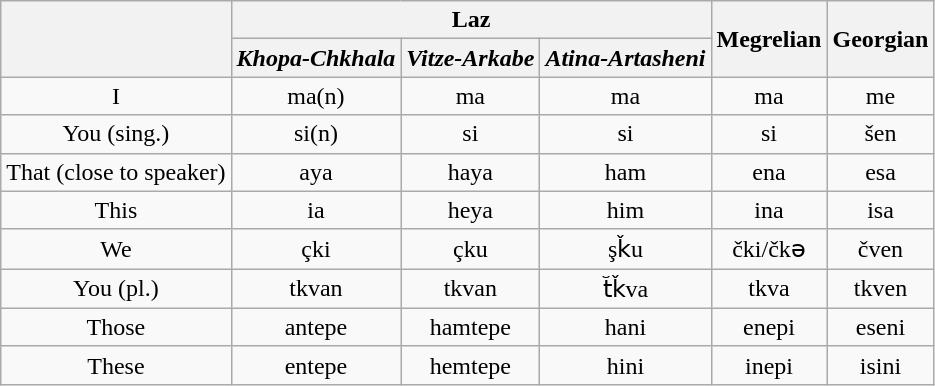<table class="wikitable" style="text-align:center;">
<tr>
<th rowspan="2"></th>
<th colspan="3"><strong>Laz</strong></th>
<th rowspan="2"><strong>Megrelian</strong></th>
<th rowspan="2"><strong>Georgian</strong></th>
</tr>
<tr>
<th><em>Khopa-Chkhala</em></th>
<th><em>Vitze-Arkabe</em></th>
<th><em>Atina-Artasheni</em></th>
</tr>
<tr>
<td>I</td>
<td>ma(n)</td>
<td>ma</td>
<td>ma</td>
<td>ma</td>
<td>me</td>
</tr>
<tr>
<td>You (sing.)</td>
<td>si(n)</td>
<td>si</td>
<td>si</td>
<td>si</td>
<td>šen</td>
</tr>
<tr>
<td>That (close to speaker)</td>
<td>aya</td>
<td>haya</td>
<td>ham</td>
<td>ena</td>
<td>esa</td>
</tr>
<tr>
<td>This</td>
<td>ia</td>
<td>heya</td>
<td>him</td>
<td>ina</td>
<td>isa</td>
</tr>
<tr>
<td>We</td>
<td>çki</td>
<td>çku</td>
<td>şǩu</td>
<td>čki/čkə</td>
<td>čven</td>
</tr>
<tr>
<td>You (pl.)</td>
<td>tkvan</td>
<td>tkvan</td>
<td>t̆ǩva</td>
<td>tkva</td>
<td>tkven</td>
</tr>
<tr>
<td>Those</td>
<td>antepe</td>
<td>hamtepe</td>
<td>hani</td>
<td>enepi</td>
<td>eseni</td>
</tr>
<tr>
<td>These</td>
<td>entepe</td>
<td>hemtepe</td>
<td>hini</td>
<td>inepi</td>
<td>isini</td>
</tr>
</table>
